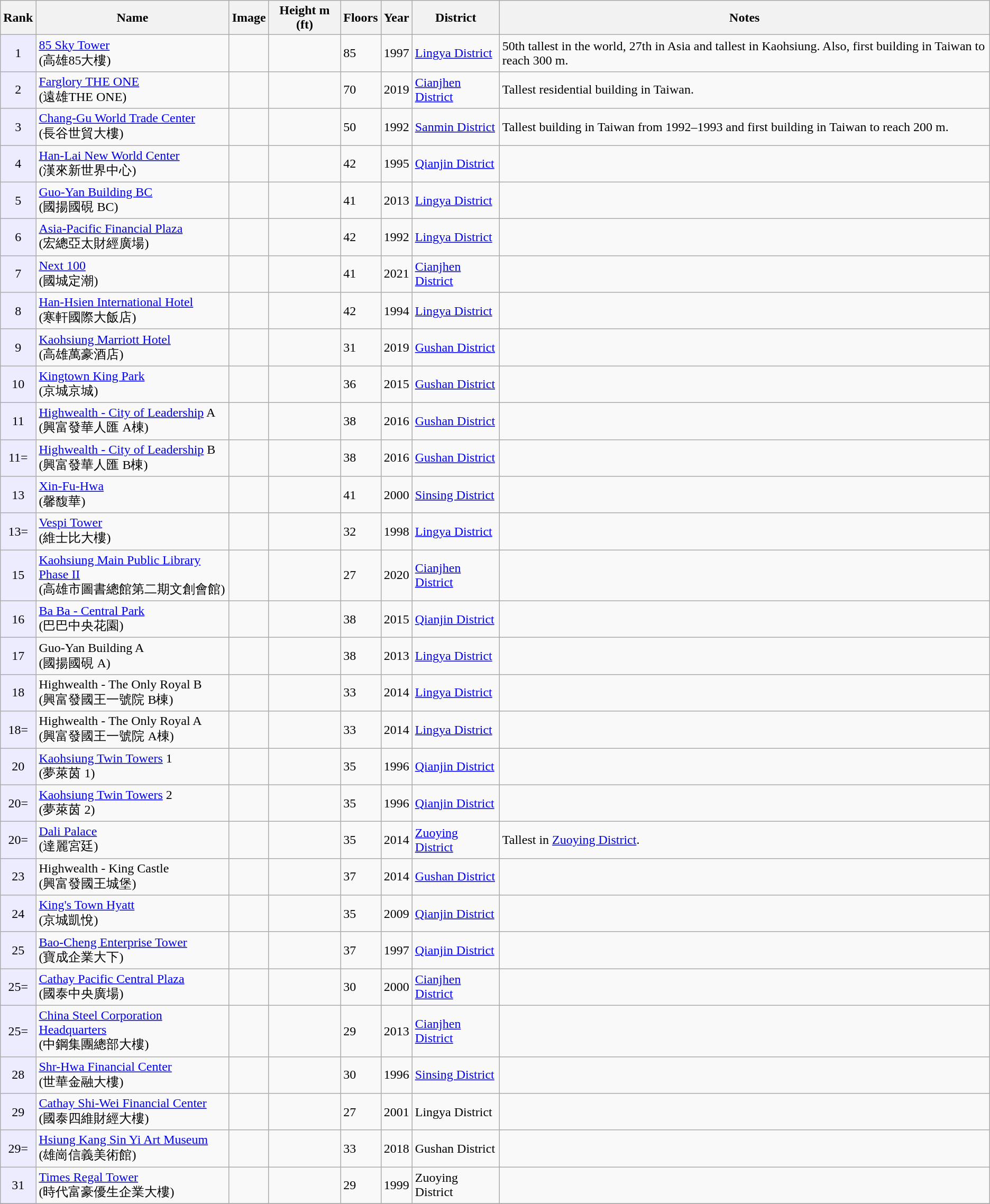<table class="wikitable sortable">
<tr>
<th>Rank</th>
<th>Name</th>
<th>Image</th>
<th>Height m (ft)</th>
<th>Floors</th>
<th>Year</th>
<th>District</th>
<th>Notes</th>
</tr>
<tr>
<td style="text-align:center; background:#edecff;">1</td>
<td><a href='#'>85 Sky Tower</a> <br>(高雄85大樓)</td>
<td></td>
<td></td>
<td>85</td>
<td>1997</td>
<td><a href='#'>Lingya District</a></td>
<td>50th tallest in the world, 27th in Asia and tallest in Kaohsiung. Also, first building in Taiwan to reach 300 m.</td>
</tr>
<tr>
<td style="text-align:center; background:#edecff;">2</td>
<td><a href='#'>Farglory THE ONE</a> <br>(遠雄THE ONE)</td>
<td></td>
<td></td>
<td>70</td>
<td>2019</td>
<td><a href='#'>Cianjhen District</a></td>
<td>Tallest residential building in Taiwan.</td>
</tr>
<tr>
<td style="text-align:center; background:#edecff;">3</td>
<td><a href='#'>Chang-Gu World Trade Center</a> <br>(長谷世貿大樓)</td>
<td></td>
<td></td>
<td>50</td>
<td>1992</td>
<td><a href='#'>Sanmin District</a></td>
<td>Tallest building in Taiwan from 1992–1993 and first building in Taiwan to reach 200 m.</td>
</tr>
<tr>
<td style="text-align:center; background:#edecff;">4</td>
<td><a href='#'>Han-Lai New World Center</a> <br>(漢來新世界中心)</td>
<td></td>
<td></td>
<td>42</td>
<td>1995</td>
<td><a href='#'>Qianjin District</a></td>
<td></td>
</tr>
<tr>
<td style="text-align:center; background:#edecff;">5</td>
<td><a href='#'>Guo-Yan Building BC</a> <br>(國揚國硯 BC)</td>
<td></td>
<td></td>
<td>41</td>
<td>2013</td>
<td><a href='#'>Lingya District</a></td>
<td></td>
</tr>
<tr>
<td style="text-align:center; background:#edecff;">6</td>
<td><a href='#'>Asia-Pacific Financial Plaza</a> <br>(宏總亞太財經廣場)</td>
<td></td>
<td></td>
<td>42</td>
<td>1992</td>
<td><a href='#'>Lingya District</a></td>
<td></td>
</tr>
<tr>
<td style="text-align:center; background:#edecff;">7</td>
<td><a href='#'>Next 100</a> <br>(國城定潮)</td>
<td></td>
<td></td>
<td>41</td>
<td>2021</td>
<td><a href='#'>Cianjhen District</a></td>
<td></td>
</tr>
<tr>
<td style="text-align:center; background:#edecff;">8</td>
<td><a href='#'>Han-Hsien International Hotel</a><br>(寒軒國際大飯店)</td>
<td></td>
<td></td>
<td>42</td>
<td>1994</td>
<td><a href='#'>Lingya District</a></td>
<td></td>
</tr>
<tr>
<td style="text-align:center; background:#edecff;">9</td>
<td><a href='#'>Kaohsiung Marriott Hotel</a> <br>(高雄萬豪酒店)</td>
<td></td>
<td></td>
<td>31</td>
<td>2019</td>
<td><a href='#'>Gushan District</a></td>
<td></td>
</tr>
<tr>
<td style="text-align:center; background:#edecff;">10</td>
<td><a href='#'>Kingtown King Park</a><br>(京城京城)</td>
<td></td>
<td></td>
<td>36</td>
<td>2015</td>
<td><a href='#'>Gushan District</a></td>
<td></td>
</tr>
<tr>
<td style="text-align:center; background:#edecff;">11</td>
<td><a href='#'>Highwealth - City of Leadership</a> A<br>(興富發華人匯 A棟)</td>
<td></td>
<td></td>
<td>38</td>
<td>2016</td>
<td><a href='#'>Gushan District</a></td>
<td></td>
</tr>
<tr>
<td style="text-align:center; background:#edecff;">11=</td>
<td><a href='#'>Highwealth - City of Leadership</a> B<br>(興富發華人匯 B棟)</td>
<td></td>
<td></td>
<td>38</td>
<td>2016</td>
<td><a href='#'>Gushan District</a></td>
<td></td>
</tr>
<tr>
<td style="text-align:center; background:#edecff;">13</td>
<td><a href='#'>Xin-Fu-Hwa</a> <br>(馨馥華)</td>
<td></td>
<td></td>
<td>41</td>
<td>2000</td>
<td><a href='#'>Sinsing District</a></td>
<td></td>
</tr>
<tr>
<td style="text-align:center; background:#edecff;">13=</td>
<td><a href='#'>Vespi Tower</a> <br>(維士比大樓)</td>
<td></td>
<td></td>
<td>32</td>
<td>1998</td>
<td><a href='#'>Lingya District</a></td>
<td></td>
</tr>
<tr>
<td style="text-align:center; background:#edecff;">15</td>
<td><a href='#'>Kaohsiung Main Public Library Phase II</a> <br>(高雄市圖書總館第二期文創會館)</td>
<td></td>
<td></td>
<td>27</td>
<td>2020</td>
<td><a href='#'>Cianjhen District</a></td>
<td></td>
</tr>
<tr>
<td style="text-align:center; background:#edecff;">16</td>
<td><a href='#'>Ba Ba - Central Park</a> <br>(巴巴中央花園)</td>
<td></td>
<td></td>
<td>38</td>
<td>2015</td>
<td><a href='#'>Qianjin District</a></td>
<td></td>
</tr>
<tr>
<td style="text-align:center; background:#edecff;">17</td>
<td>Guo-Yan Building A <br>(國揚國硯 A)</td>
<td></td>
<td></td>
<td>38</td>
<td>2013</td>
<td><a href='#'>Lingya District</a></td>
<td></td>
</tr>
<tr>
<td style="text-align:center; background:#edecff;">18</td>
<td>Highwealth - The Only Royal B <br>(興富發國王一號院 B棟)</td>
<td></td>
<td></td>
<td>33</td>
<td>2014</td>
<td><a href='#'>Lingya District</a></td>
<td></td>
</tr>
<tr>
<td style="text-align:center; background:#edecff;">18=</td>
<td>Highwealth - The Only Royal A <br>(興富發國王一號院 A棟)</td>
<td></td>
<td></td>
<td>33</td>
<td>2014</td>
<td><a href='#'>Lingya District</a></td>
<td></td>
</tr>
<tr>
<td style="text-align:center; background:#edecff;">20</td>
<td><a href='#'>Kaohsiung Twin Towers</a> 1 <br>(夢萊茵 1)</td>
<td></td>
<td></td>
<td>35</td>
<td>1996</td>
<td><a href='#'>Qianjin District</a></td>
<td></td>
</tr>
<tr>
<td style="text-align:center; background:#edecff;">20=</td>
<td><a href='#'>Kaohsiung Twin Towers</a> 2 <br>(夢萊茵 2)</td>
<td></td>
<td></td>
<td>35</td>
<td>1996</td>
<td><a href='#'>Qianjin District</a></td>
<td></td>
</tr>
<tr>
<td style="text-align:center; background:#edecff;">20=</td>
<td><a href='#'>Dali Palace</a> <br>(達麗宮廷)</td>
<td></td>
<td></td>
<td>35</td>
<td>2014</td>
<td><a href='#'>Zuoying District</a></td>
<td>Tallest in <a href='#'>Zuoying District</a>.</td>
</tr>
<tr>
<td style="text-align:center; background:#edecff;">23</td>
<td>Highwealth - King Castle <br>(興富發國王城堡)</td>
<td></td>
<td></td>
<td>37</td>
<td>2014</td>
<td><a href='#'>Gushan District</a></td>
<td></td>
</tr>
<tr>
<td style="text-align:center; background:#edecff;">24</td>
<td><a href='#'>King's Town Hyatt</a> <br>(京城凱悅)</td>
<td></td>
<td></td>
<td>35</td>
<td>2009</td>
<td><a href='#'>Qianjin District</a></td>
<td></td>
</tr>
<tr>
<td style="text-align:center; background:#edecff;">25</td>
<td><a href='#'>Bao-Cheng Enterprise Tower</a> <br>(寶成企業大下)</td>
<td></td>
<td></td>
<td>37</td>
<td>1997</td>
<td><a href='#'>Qianjin District</a></td>
<td></td>
</tr>
<tr>
<td style="text-align:center; background:#edecff;">25=</td>
<td><a href='#'>Cathay Pacific Central Plaza</a> <br>(國泰中央廣場)</td>
<td></td>
<td></td>
<td>30</td>
<td>2000</td>
<td><a href='#'>Cianjhen District</a></td>
<td></td>
</tr>
<tr>
<td style="text-align:center; background:#edecff;">25=</td>
<td><a href='#'>China Steel Corporation Headquarters</a><br>(中鋼集團總部大樓)</td>
<td></td>
<td></td>
<td>29</td>
<td>2013</td>
<td><a href='#'>Cianjhen District</a></td>
<td></td>
</tr>
<tr>
<td style="text-align:center; background:#edecff;">28</td>
<td><a href='#'>Shr-Hwa Financial Center</a> <br>(世華金融大樓)</td>
<td></td>
<td></td>
<td>30</td>
<td>1996</td>
<td><a href='#'>Sinsing District</a></td>
<td></td>
</tr>
<tr>
<td style="text-align:center; background:#edecff;">29</td>
<td><a href='#'>Cathay Shi-Wei Financial Center</a> <br>(國泰四維財經大樓)</td>
<td></td>
<td></td>
<td>27</td>
<td>2001</td>
<td>Lingya District</td>
<td></td>
</tr>
<tr>
<td style="text-align:center; background:#edecff;">29=</td>
<td><a href='#'>Hsiung Kang Sin Yi Art Museum</a> <br>(雄崗信義美術館)</td>
<td></td>
<td></td>
<td>33</td>
<td>2018</td>
<td>Gushan District</td>
<td></td>
</tr>
<tr>
<td style="text-align:center; background:#edecff;">31</td>
<td><a href='#'>Times Regal Tower</a> <br> (時代富豪優生企業大樓)</td>
<td></td>
<td></td>
<td>29</td>
<td>1999</td>
<td>Zuoying District</td>
<td></td>
</tr>
<tr>
</tr>
</table>
